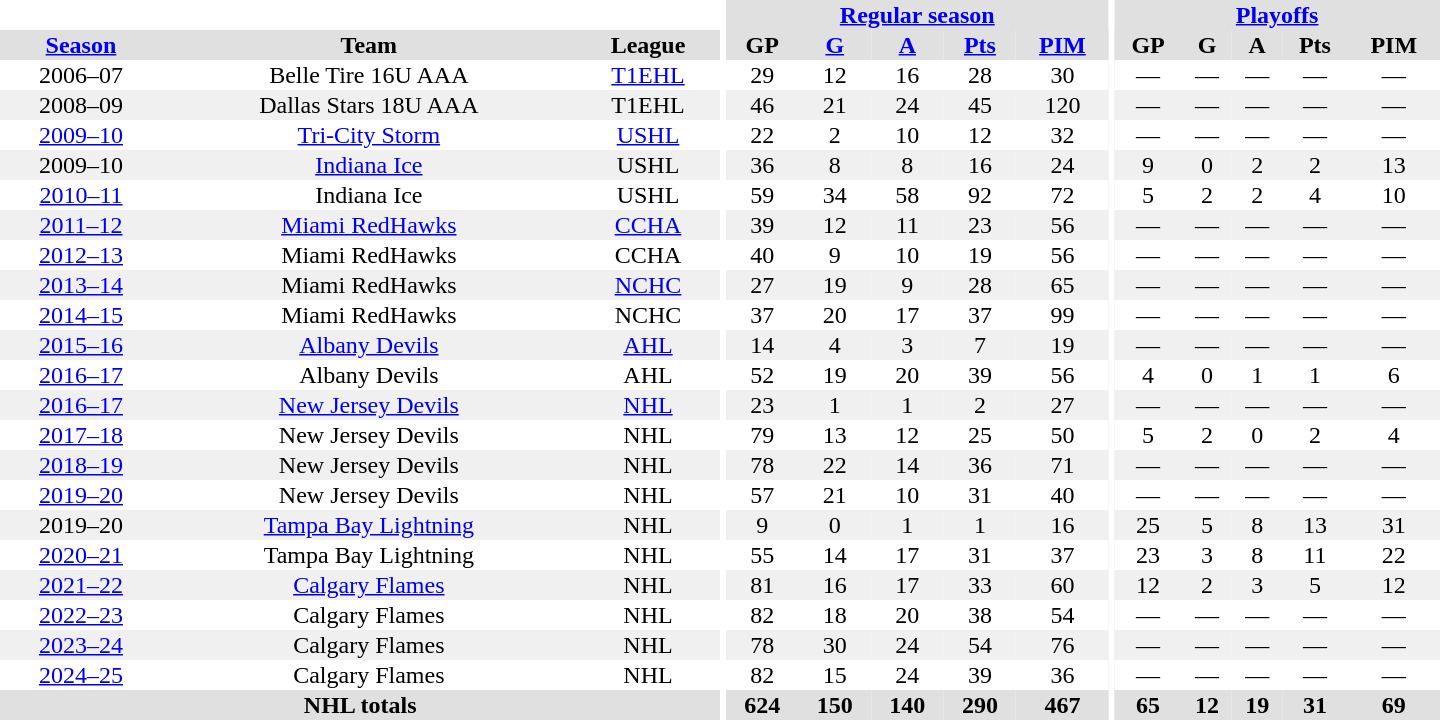<table border="0" cellpadding="1" cellspacing="0" style="text-align:center; width:60em">
<tr bgcolor="#e0e0e0">
<th colspan="3" bgcolor="#ffffff"></th>
<th rowspan="99" bgcolor="#ffffff"></th>
<th colspan="5"><a href='#'>Regular season</a></th>
<th rowspan="99" bgcolor="#ffffff"></th>
<th colspan="5"><a href='#'>Playoffs</a></th>
</tr>
<tr bgcolor="#e0e0e0">
<th><a href='#'>Season</a></th>
<th>Team</th>
<th>League</th>
<th>GP</th>
<th><a href='#'>G</a></th>
<th><a href='#'>A</a></th>
<th><a href='#'>Pts</a></th>
<th><a href='#'>PIM</a></th>
<th>GP</th>
<th>G</th>
<th>A</th>
<th>Pts</th>
<th>PIM</th>
</tr>
<tr>
<td>2006–07</td>
<td>Belle Tire 16U AAA</td>
<td><a href='#'>T1EHL</a></td>
<td>29</td>
<td>12</td>
<td>16</td>
<td>28</td>
<td>30</td>
<td>—</td>
<td>—</td>
<td>—</td>
<td>—</td>
<td>—</td>
</tr>
<tr bgcolor="#f0f0f0">
<td>2008–09</td>
<td>Dallas Stars 18U AAA</td>
<td>T1EHL</td>
<td>46</td>
<td>21</td>
<td>24</td>
<td>45</td>
<td>120</td>
<td>—</td>
<td>—</td>
<td>—</td>
<td>—</td>
<td>—</td>
</tr>
<tr>
<td><a href='#'>2009–10</a></td>
<td><a href='#'>Tri-City Storm</a></td>
<td><a href='#'>USHL</a></td>
<td>22</td>
<td>2</td>
<td>10</td>
<td>12</td>
<td>32</td>
<td>—</td>
<td>—</td>
<td>—</td>
<td>—</td>
<td>—</td>
</tr>
<tr bgcolor="#f0f0f0">
<td>2009–10</td>
<td><a href='#'>Indiana Ice</a></td>
<td>USHL</td>
<td>36</td>
<td>8</td>
<td>8</td>
<td>16</td>
<td>24</td>
<td>9</td>
<td>0</td>
<td>2</td>
<td>2</td>
<td>13</td>
</tr>
<tr>
<td><a href='#'>2010–11</a></td>
<td>Indiana Ice</td>
<td>USHL</td>
<td>59</td>
<td>34</td>
<td>58</td>
<td>92</td>
<td>72</td>
<td>5</td>
<td>2</td>
<td>2</td>
<td>4</td>
<td>10</td>
</tr>
<tr bgcolor="#f0f0f0">
<td><a href='#'>2011–12</a></td>
<td><a href='#'>Miami RedHawks</a></td>
<td><a href='#'>CCHA</a></td>
<td>39</td>
<td>12</td>
<td>11</td>
<td>23</td>
<td>56</td>
<td>—</td>
<td>—</td>
<td>—</td>
<td>—</td>
<td>—</td>
</tr>
<tr>
<td><a href='#'>2012–13</a></td>
<td>Miami RedHawks</td>
<td>CCHA</td>
<td>40</td>
<td>9</td>
<td>10</td>
<td>19</td>
<td>56</td>
<td>—</td>
<td>—</td>
<td>—</td>
<td>—</td>
<td>—</td>
</tr>
<tr bgcolor="#f0f0f0">
<td><a href='#'>2013–14</a></td>
<td>Miami RedHawks</td>
<td><a href='#'>NCHC</a></td>
<td>27</td>
<td>19</td>
<td>9</td>
<td>28</td>
<td>65</td>
<td>—</td>
<td>—</td>
<td>—</td>
<td>—</td>
<td>—</td>
</tr>
<tr>
<td><a href='#'>2014–15</a></td>
<td>Miami RedHawks</td>
<td>NCHC</td>
<td>37</td>
<td>20</td>
<td>17</td>
<td>37</td>
<td>99</td>
<td>—</td>
<td>—</td>
<td>—</td>
<td>—</td>
<td>—</td>
</tr>
<tr bgcolor="#f0f0f0">
<td><a href='#'>2015–16</a></td>
<td><a href='#'>Albany Devils</a></td>
<td><a href='#'>AHL</a></td>
<td>14</td>
<td>4</td>
<td>3</td>
<td>7</td>
<td>19</td>
<td>—</td>
<td>—</td>
<td>—</td>
<td>—</td>
<td>—</td>
</tr>
<tr>
<td><a href='#'>2016–17</a></td>
<td>Albany Devils</td>
<td>AHL</td>
<td>52</td>
<td>19</td>
<td>20</td>
<td>39</td>
<td>56</td>
<td>4</td>
<td>0</td>
<td>1</td>
<td>1</td>
<td>6</td>
</tr>
<tr bgcolor="#f0f0f0">
<td><a href='#'>2016–17</a></td>
<td><a href='#'>New Jersey Devils</a></td>
<td><a href='#'>NHL</a></td>
<td>23</td>
<td>1</td>
<td>1</td>
<td>2</td>
<td>27</td>
<td>—</td>
<td>—</td>
<td>—</td>
<td>—</td>
<td>—</td>
</tr>
<tr>
<td><a href='#'>2017–18</a></td>
<td>New Jersey Devils</td>
<td>NHL</td>
<td>79</td>
<td>13</td>
<td>12</td>
<td>25</td>
<td>50</td>
<td>5</td>
<td>2</td>
<td>0</td>
<td>2</td>
<td>4</td>
</tr>
<tr bgcolor="#f0f0f0">
<td><a href='#'>2018–19</a></td>
<td>New Jersey Devils</td>
<td>NHL</td>
<td>78</td>
<td>22</td>
<td>14</td>
<td>36</td>
<td>71</td>
<td>—</td>
<td>—</td>
<td>—</td>
<td>—</td>
<td>—</td>
</tr>
<tr>
<td><a href='#'>2019–20</a></td>
<td>New Jersey Devils</td>
<td>NHL</td>
<td>57</td>
<td>21</td>
<td>10</td>
<td>31</td>
<td>40</td>
<td>—</td>
<td>—</td>
<td>—</td>
<td>—</td>
<td>—</td>
</tr>
<tr bgcolor="#f0f0f0">
<td>2019–20</td>
<td><a href='#'>Tampa Bay Lightning</a></td>
<td>NHL</td>
<td>9</td>
<td>0</td>
<td>1</td>
<td>1</td>
<td>16</td>
<td>25</td>
<td>5</td>
<td>8</td>
<td>13</td>
<td>31</td>
</tr>
<tr>
<td><a href='#'>2020–21</a></td>
<td>Tampa Bay Lightning</td>
<td>NHL</td>
<td>55</td>
<td>14</td>
<td>17</td>
<td>31</td>
<td>37</td>
<td>23</td>
<td>3</td>
<td>8</td>
<td>11</td>
<td>22</td>
</tr>
<tr bgcolor="#f0f0f0">
<td><a href='#'>2021–22</a></td>
<td><a href='#'>Calgary Flames</a></td>
<td>NHL</td>
<td>81</td>
<td>16</td>
<td>17</td>
<td>33</td>
<td>60</td>
<td>12</td>
<td>2</td>
<td>3</td>
<td>5</td>
<td>12</td>
</tr>
<tr>
<td><a href='#'>2022–23</a></td>
<td>Calgary Flames</td>
<td>NHL</td>
<td>82</td>
<td>18</td>
<td>20</td>
<td>38</td>
<td>54</td>
<td>—</td>
<td>—</td>
<td>—</td>
<td>—</td>
<td>—</td>
</tr>
<tr bgcolor="#f0f0f0">
<td><a href='#'>2023–24</a></td>
<td>Calgary Flames</td>
<td>NHL</td>
<td>78</td>
<td>30</td>
<td>24</td>
<td>54</td>
<td>76</td>
<td>—</td>
<td>—</td>
<td>—</td>
<td>—</td>
<td>—</td>
</tr>
<tr>
<td><a href='#'>2024–25</a></td>
<td>Calgary Flames</td>
<td>NHL</td>
<td>82</td>
<td>15</td>
<td>24</td>
<td>39</td>
<td>36</td>
<td>—</td>
<td>—</td>
<td>—</td>
<td>—</td>
<td>—</td>
</tr>
<tr bgcolor="#e0e0e0">
<th colspan="3">NHL totals</th>
<th>624</th>
<th>150</th>
<th>140</th>
<th>290</th>
<th>467</th>
<th>65</th>
<th>12</th>
<th>19</th>
<th>31</th>
<th>69</th>
</tr>
</table>
